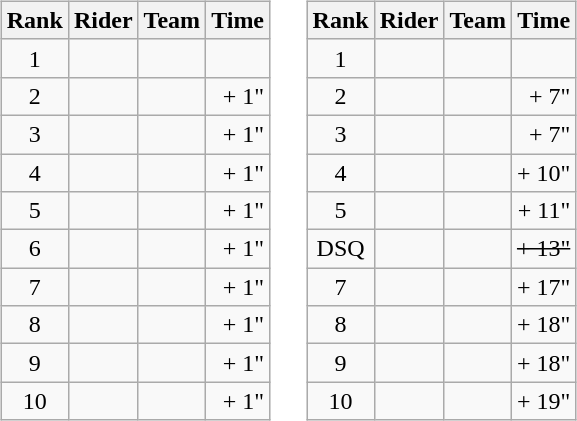<table>
<tr>
<td><br><table class="wikitable">
<tr>
<th scope="col">Rank</th>
<th scope="col">Rider</th>
<th scope="col">Team</th>
<th scope="col">Time</th>
</tr>
<tr>
<td style="text-align:center;">1</td>
<td> </td>
<td></td>
<td style="text-align:right;"></td>
</tr>
<tr>
<td style="text-align:center;">2</td>
<td> </td>
<td></td>
<td style="text-align:right;">+ 1"</td>
</tr>
<tr>
<td style="text-align:center;">3</td>
<td></td>
<td></td>
<td style="text-align:right;">+ 1"</td>
</tr>
<tr>
<td style="text-align:center;">4</td>
<td> </td>
<td></td>
<td style="text-align:right;">+ 1"</td>
</tr>
<tr>
<td style="text-align:center;">5</td>
<td></td>
<td></td>
<td style="text-align:right;">+ 1"</td>
</tr>
<tr>
<td style="text-align:center;">6</td>
<td></td>
<td></td>
<td style="text-align:right;">+ 1"</td>
</tr>
<tr>
<td style="text-align:center;">7</td>
<td></td>
<td></td>
<td style="text-align:right;">+ 1"</td>
</tr>
<tr>
<td style="text-align:center;">8</td>
<td></td>
<td></td>
<td style="text-align:right;">+ 1"</td>
</tr>
<tr>
<td style="text-align:center;">9</td>
<td></td>
<td></td>
<td style="text-align:right;">+ 1"</td>
</tr>
<tr>
<td style="text-align:center;">10</td>
<td></td>
<td></td>
<td style="text-align:right;">+ 1"</td>
</tr>
</table>
</td>
<td></td>
<td><br><table class="wikitable">
<tr>
<th scope="col">Rank</th>
<th scope="col">Rider</th>
<th scope="col">Team</th>
<th scope="col">Time</th>
</tr>
<tr>
<td style="text-align:center;">1</td>
<td> </td>
<td></td>
<td style="text-align:right;"></td>
</tr>
<tr>
<td style="text-align:center;">2</td>
<td> </td>
<td></td>
<td style="text-align:right;">+ 7"</td>
</tr>
<tr>
<td style="text-align:center;">3</td>
<td></td>
<td></td>
<td style="text-align:right;">+ 7"</td>
</tr>
<tr>
<td style="text-align:center;">4</td>
<td> </td>
<td></td>
<td style="text-align:right;">+ 10"</td>
</tr>
<tr>
<td style="text-align:center;">5</td>
<td> </td>
<td></td>
<td style="text-align:right;">+ 11"</td>
</tr>
<tr>
<td style="text-align:center;">DSQ</td>
<td><s></s></td>
<td><s></s></td>
<td style="text-align:right;"><s>+ 13"</s></td>
</tr>
<tr>
<td style="text-align:center;">7</td>
<td></td>
<td></td>
<td style="text-align:right;">+ 17"</td>
</tr>
<tr>
<td style="text-align:center;">8</td>
<td></td>
<td></td>
<td style="text-align:right;">+ 18"</td>
</tr>
<tr>
<td style="text-align:center;">9</td>
<td></td>
<td></td>
<td style="text-align:right;">+ 18"</td>
</tr>
<tr>
<td style="text-align:center;">10</td>
<td></td>
<td></td>
<td style="text-align:right;">+ 19"</td>
</tr>
</table>
</td>
</tr>
</table>
